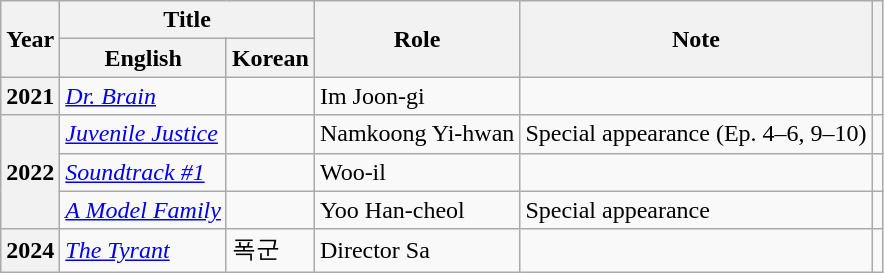<table class="wikitable plainrowheaders">
<tr>
<th scope="col" rowspan="2">Year</th>
<th scope="col" colspan="2">Title</th>
<th scope="col" rowspan="2">Role</th>
<th rowspan="2">Note</th>
<th rowspan="2" scope="col"></th>
</tr>
<tr>
<th>English</th>
<th>Korean</th>
</tr>
<tr>
<th scope="row">2021</th>
<td><a href='#'><em>Dr. Brain</em></a></td>
<td></td>
<td>Im Joon-gi</td>
<td></td>
<td style="text-align:center"></td>
</tr>
<tr>
<th scope="row"  rowspan="3">2022</th>
<td><em><a href='#'>Juvenile Justice</a></em></td>
<td></td>
<td>Namkoong Yi-hwan</td>
<td>Special appearance (Ep. 4–6, 9–10)</td>
<td style="text-align:center"></td>
</tr>
<tr>
<td><em><a href='#'>Soundtrack #1</a></em></td>
<td></td>
<td>Woo-il</td>
<td></td>
<td style="text-align:center"></td>
</tr>
<tr>
<td><em><a href='#'>A Model Family</a></em></td>
<td></td>
<td>Yoo Han-cheol</td>
<td>Special appearance</td>
<td style="text-align:center"></td>
</tr>
<tr>
<th scope="row">2024</th>
<td><em><a href='#'>The Tyrant</a></em></td>
<td>폭군</td>
<td>Director Sa</td>
<td></td>
<td style="text-align:center"></td>
</tr>
</table>
